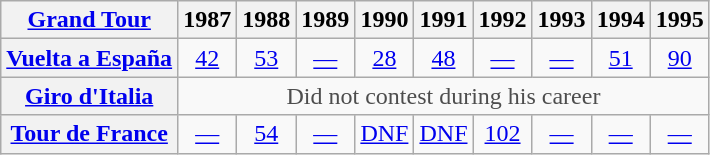<table class="wikitable plainrowheaders">
<tr>
<th scope="col"><a href='#'>Grand Tour</a></th>
<th scope="col">1987</th>
<th scope="col">1988</th>
<th scope="col">1989</th>
<th scope="col">1990</th>
<th scope="col">1991</th>
<th scope="col">1992</th>
<th scope="col">1993</th>
<th scope="col">1994</th>
<th scope="col">1995</th>
</tr>
<tr style="text-align:center;">
<th scope="row"> <a href='#'>Vuelta a España</a></th>
<td><a href='#'>42</a></td>
<td><a href='#'>53</a></td>
<td><a href='#'>—</a></td>
<td><a href='#'>28</a></td>
<td><a href='#'>48</a></td>
<td><a href='#'>—</a></td>
<td><a href='#'>—</a></td>
<td><a href='#'>51</a></td>
<td><a href='#'>90</a></td>
</tr>
<tr style="text-align:center;">
<th scope="row"> <a href='#'>Giro d'Italia</a></th>
<td style="color:#4d4d4d;" colspan=9>Did not contest during his career</td>
</tr>
<tr style="text-align:center;">
<th scope="row"> <a href='#'>Tour de France</a></th>
<td><a href='#'>—</a></td>
<td><a href='#'>54</a></td>
<td><a href='#'>—</a></td>
<td><a href='#'>DNF</a></td>
<td><a href='#'>DNF</a></td>
<td><a href='#'>102</a></td>
<td><a href='#'>—</a></td>
<td><a href='#'>—</a></td>
<td><a href='#'>—</a></td>
</tr>
</table>
